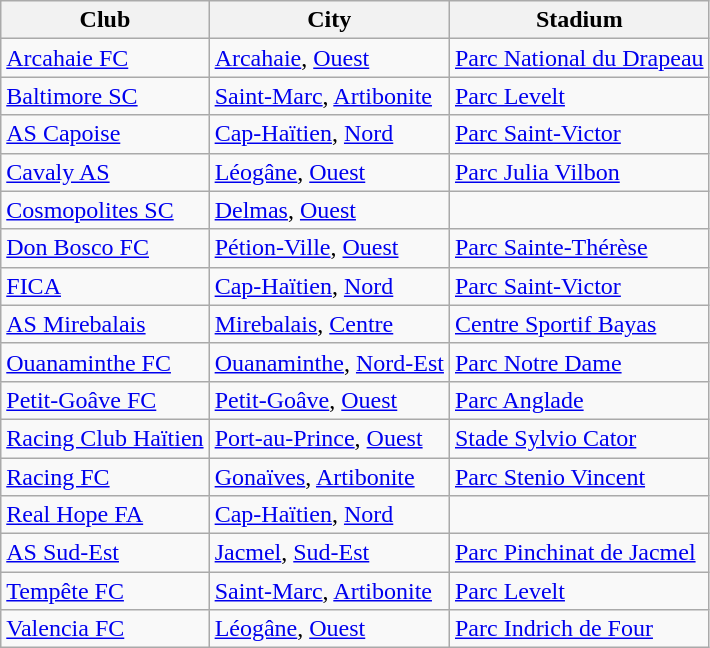<table class="wikitable sortable">
<tr>
<th><strong>Club</strong></th>
<th><strong>City</strong></th>
<th><strong>Stadium</strong></th>
</tr>
<tr>
<td><a href='#'>Arcahaie FC</a></td>
<td><a href='#'>Arcahaie</a>, <a href='#'>Ouest</a></td>
<td><a href='#'>Parc National du Drapeau</a></td>
</tr>
<tr>
<td><a href='#'>Baltimore SC</a></td>
<td><a href='#'>Saint-Marc</a>, <a href='#'>Artibonite</a></td>
<td><a href='#'>Parc Levelt</a></td>
</tr>
<tr>
<td><a href='#'>AS Capoise</a></td>
<td><a href='#'>Cap-Haïtien</a>, <a href='#'>Nord</a></td>
<td><a href='#'>Parc Saint-Victor</a></td>
</tr>
<tr>
<td><a href='#'>Cavaly AS</a></td>
<td><a href='#'>Léogâne</a>, <a href='#'>Ouest</a></td>
<td><a href='#'>Parc Julia Vilbon</a></td>
</tr>
<tr>
<td><a href='#'>Cosmopolites SC</a></td>
<td><a href='#'>Delmas</a>, <a href='#'>Ouest</a></td>
<td></td>
</tr>
<tr>
<td><a href='#'>Don Bosco FC</a></td>
<td><a href='#'>Pétion-Ville</a>, <a href='#'>Ouest</a></td>
<td><a href='#'>Parc Sainte-Thérèse</a></td>
</tr>
<tr>
<td><a href='#'>FICA</a></td>
<td><a href='#'>Cap-Haïtien</a>, <a href='#'>Nord</a></td>
<td><a href='#'>Parc Saint-Victor</a></td>
</tr>
<tr>
<td><a href='#'>AS Mirebalais</a></td>
<td><a href='#'>Mirebalais</a>, <a href='#'>Centre</a></td>
<td><a href='#'>Centre Sportif Bayas</a></td>
</tr>
<tr>
<td><a href='#'>Ouanaminthe FC</a></td>
<td><a href='#'>Ouanaminthe</a>, <a href='#'>Nord-Est</a></td>
<td><a href='#'>Parc Notre Dame</a></td>
</tr>
<tr>
<td><a href='#'>Petit-Goâve FC</a></td>
<td><a href='#'>Petit-Goâve</a>, <a href='#'>Ouest</a></td>
<td><a href='#'>Parc Anglade</a></td>
</tr>
<tr>
<td><a href='#'>Racing Club Haïtien</a></td>
<td><a href='#'>Port-au-Prince</a>, <a href='#'>Ouest</a></td>
<td><a href='#'>Stade Sylvio Cator</a></td>
</tr>
<tr>
<td><a href='#'>Racing FC</a></td>
<td><a href='#'>Gonaïves</a>, <a href='#'>Artibonite</a></td>
<td><a href='#'>Parc Stenio Vincent</a></td>
</tr>
<tr>
<td><a href='#'>Real Hope FA</a></td>
<td><a href='#'>Cap-Haïtien</a>, <a href='#'>Nord</a></td>
<td></td>
</tr>
<tr>
<td><a href='#'>AS Sud-Est</a></td>
<td><a href='#'>Jacmel</a>, <a href='#'>Sud-Est</a></td>
<td><a href='#'>Parc Pinchinat de Jacmel</a></td>
</tr>
<tr>
<td><a href='#'>Tempête FC</a></td>
<td><a href='#'>Saint-Marc</a>, <a href='#'>Artibonite</a></td>
<td><a href='#'>Parc Levelt</a></td>
</tr>
<tr>
<td><a href='#'>Valencia FC</a></td>
<td><a href='#'>Léogâne</a>, <a href='#'>Ouest</a></td>
<td><a href='#'>Parc Indrich de Four</a></td>
</tr>
</table>
